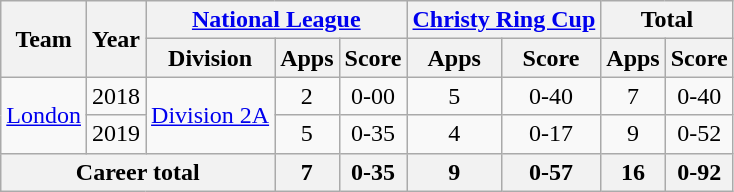<table class="wikitable" style="text-align:center">
<tr>
<th rowspan="2">Team</th>
<th rowspan="2">Year</th>
<th colspan="3"><a href='#'>National League</a></th>
<th colspan="2"><a href='#'>Christy Ring Cup</a></th>
<th colspan="2">Total</th>
</tr>
<tr>
<th>Division</th>
<th>Apps</th>
<th>Score</th>
<th>Apps</th>
<th>Score</th>
<th>Apps</th>
<th>Score</th>
</tr>
<tr>
<td rowspan="2"><a href='#'>London</a></td>
<td>2018</td>
<td rowspan="2"><a href='#'>Division 2A</a></td>
<td>2</td>
<td>0-00</td>
<td>5</td>
<td>0-40</td>
<td>7</td>
<td>0-40</td>
</tr>
<tr>
<td>2019</td>
<td>5</td>
<td>0-35</td>
<td>4</td>
<td>0-17</td>
<td>9</td>
<td>0-52</td>
</tr>
<tr>
<th colspan="3">Career total</th>
<th>7</th>
<th>0-35</th>
<th>9</th>
<th>0-57</th>
<th>16</th>
<th>0-92</th>
</tr>
</table>
